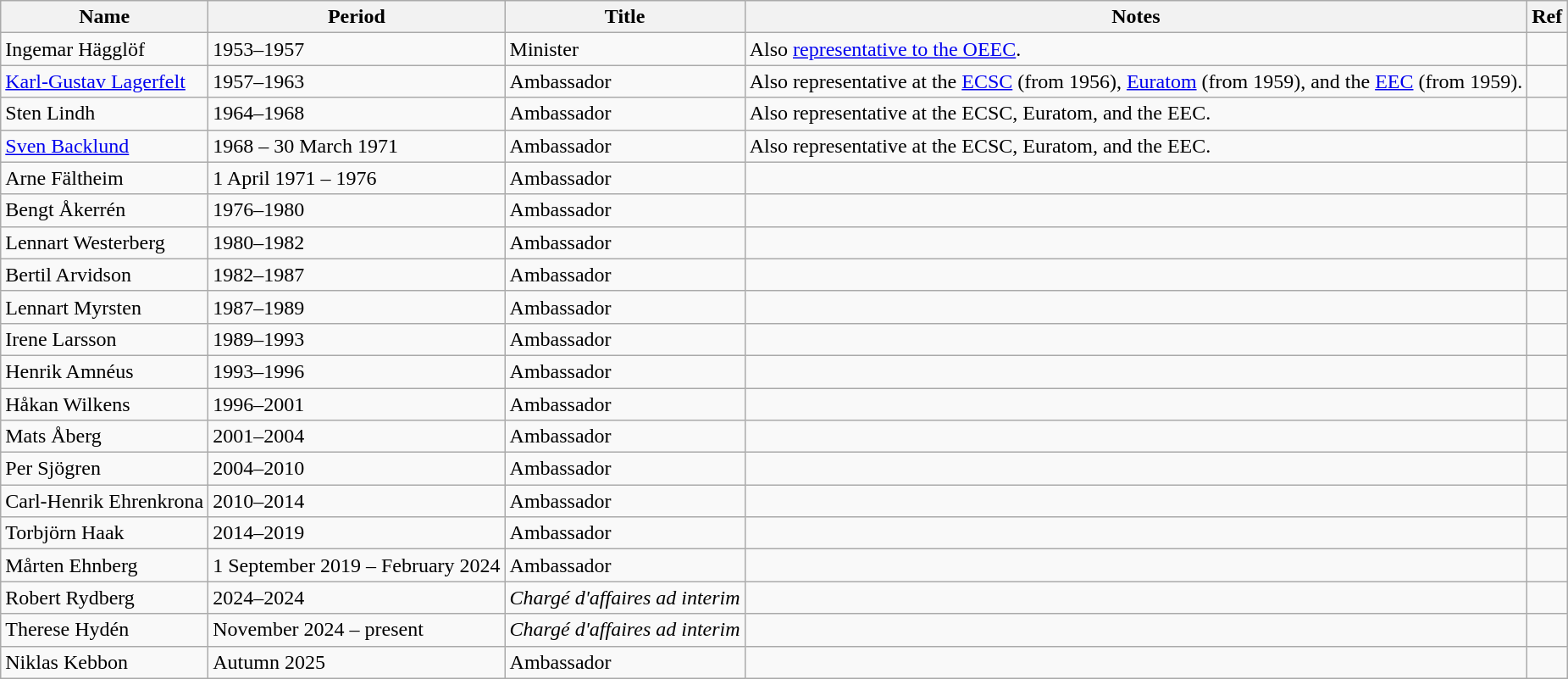<table class="wikitable">
<tr>
<th>Name</th>
<th>Period</th>
<th>Title</th>
<th>Notes</th>
<th>Ref</th>
</tr>
<tr>
<td>Ingemar Hägglöf</td>
<td>1953–1957</td>
<td>Minister</td>
<td>Also <a href='#'>representative to the OEEC</a>.</td>
<td></td>
</tr>
<tr>
<td><a href='#'>Karl-Gustav Lagerfelt</a></td>
<td>1957–1963</td>
<td>Ambassador</td>
<td>Also representative at the <a href='#'>ECSC</a> (from 1956), <a href='#'>Euratom</a> (from 1959), and the <a href='#'>EEC</a> (from 1959).</td>
<td></td>
</tr>
<tr>
<td>Sten Lindh</td>
<td>1964–1968</td>
<td>Ambassador</td>
<td>Also representative at the ECSC, Euratom, and the EEC.</td>
<td></td>
</tr>
<tr>
<td><a href='#'>Sven Backlund</a></td>
<td>1968 – 30 March 1971</td>
<td>Ambassador</td>
<td>Also representative at the ECSC, Euratom, and the EEC.</td>
<td></td>
</tr>
<tr>
<td>Arne Fältheim</td>
<td>1 April 1971 – 1976</td>
<td>Ambassador</td>
<td></td>
<td></td>
</tr>
<tr>
<td>Bengt Åkerrén</td>
<td>1976–1980</td>
<td>Ambassador</td>
<td></td>
<td></td>
</tr>
<tr>
<td>Lennart Westerberg</td>
<td>1980–1982</td>
<td>Ambassador</td>
<td></td>
<td></td>
</tr>
<tr>
<td>Bertil Arvidson</td>
<td>1982–1987</td>
<td>Ambassador</td>
<td></td>
<td></td>
</tr>
<tr>
<td>Lennart Myrsten</td>
<td>1987–1989</td>
<td>Ambassador</td>
<td></td>
<td></td>
</tr>
<tr>
<td>Irene Larsson</td>
<td>1989–1993</td>
<td>Ambassador</td>
<td></td>
<td></td>
</tr>
<tr>
<td>Henrik Amnéus</td>
<td>1993–1996</td>
<td>Ambassador</td>
<td></td>
<td></td>
</tr>
<tr>
<td>Håkan Wilkens</td>
<td>1996–2001</td>
<td>Ambassador</td>
<td></td>
<td></td>
</tr>
<tr>
<td>Mats Åberg</td>
<td>2001–2004</td>
<td>Ambassador</td>
<td></td>
<td></td>
</tr>
<tr>
<td>Per Sjögren</td>
<td>2004–2010</td>
<td>Ambassador</td>
<td></td>
<td></td>
</tr>
<tr>
<td>Carl-Henrik Ehrenkrona</td>
<td>2010–2014</td>
<td>Ambassador</td>
<td></td>
<td></td>
</tr>
<tr>
<td>Torbjörn Haak</td>
<td>2014–2019</td>
<td>Ambassador</td>
<td></td>
<td></td>
</tr>
<tr>
<td>Mårten Ehnberg</td>
<td>1 September 2019 – February 2024</td>
<td>Ambassador</td>
<td></td>
<td></td>
</tr>
<tr>
<td>Robert Rydberg</td>
<td>2024–2024</td>
<td><em>Chargé d'affaires ad interim</em></td>
<td></td>
<td></td>
</tr>
<tr>
<td>Therese Hydén</td>
<td>November 2024 – present</td>
<td><em>Chargé d'affaires ad interim</em></td>
<td></td>
<td></td>
</tr>
<tr>
<td>Niklas Kebbon</td>
<td>Autumn 2025</td>
<td>Ambassador</td>
<td></td>
<td></td>
</tr>
</table>
